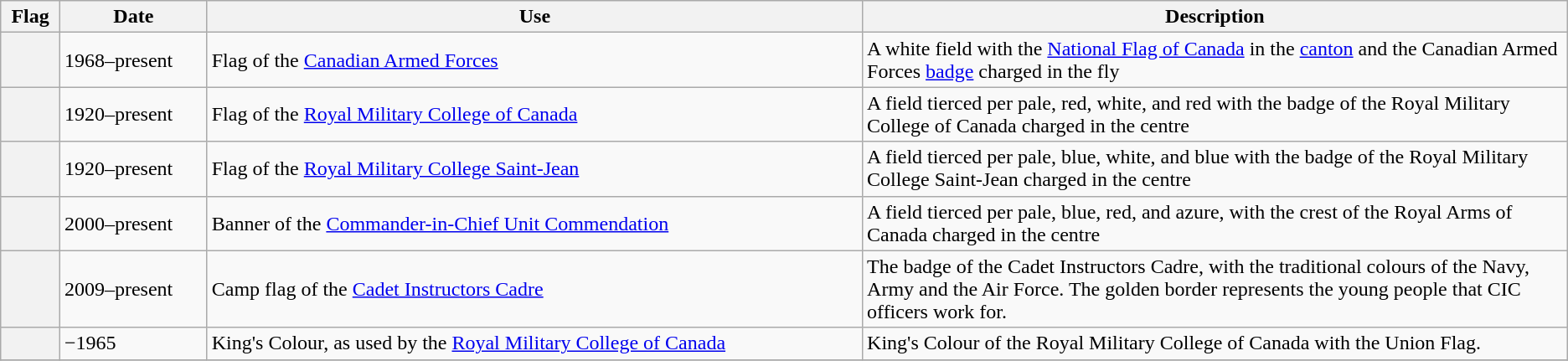<table class="wikitable">
<tr>
<th scope="col">Flag</th>
<th scope="col">Date</th>
<th scope="col">Use</th>
<th scope="col" style="width: 45%;">Description</th>
</tr>
<tr>
<th scope="row"></th>
<td>1968–present</td>
<td>Flag of the <a href='#'>Canadian Armed Forces</a></td>
<td>A white field with the <a href='#'>National Flag of Canada</a> in the <a href='#'>canton</a> and the Canadian Armed Forces <a href='#'>badge</a> charged in the fly</td>
</tr>
<tr>
<th scope="row"></th>
<td>1920–present</td>
<td>Flag of the <a href='#'>Royal Military College of Canada</a></td>
<td>A field tierced per pale, red, white, and red with the badge of the Royal Military College of Canada charged in the centre</td>
</tr>
<tr>
<th scope="row"></th>
<td>1920–present</td>
<td>Flag of the <a href='#'>Royal Military College Saint-Jean</a></td>
<td>A field tierced per pale, blue, white, and blue with the badge of the Royal Military College Saint-Jean charged in the centre</td>
</tr>
<tr>
<th scope="row"></th>
<td>2000–present</td>
<td>Banner of the <a href='#'>Commander-in-Chief Unit Commendation</a></td>
<td>A field tierced per pale, blue, red, and azure, with the crest of the Royal Arms of Canada charged in the centre</td>
</tr>
<tr>
<th scope="row"></th>
<td>2009–present</td>
<td>Camp flag of the <a href='#'>Cadet Instructors Cadre</a></td>
<td>The badge of the Cadet Instructors Cadre, with the traditional colours of the Navy, Army and the Air Force. The golden border represents the young people that CIC officers work for.</td>
</tr>
<tr>
<th scope="row"></th>
<td>−1965</td>
<td>King's Colour, as used by the <a href='#'>Royal Military College of Canada</a></td>
<td>King's Colour of the Royal Military College of Canada with the Union Flag.</td>
</tr>
<tr>
</tr>
</table>
